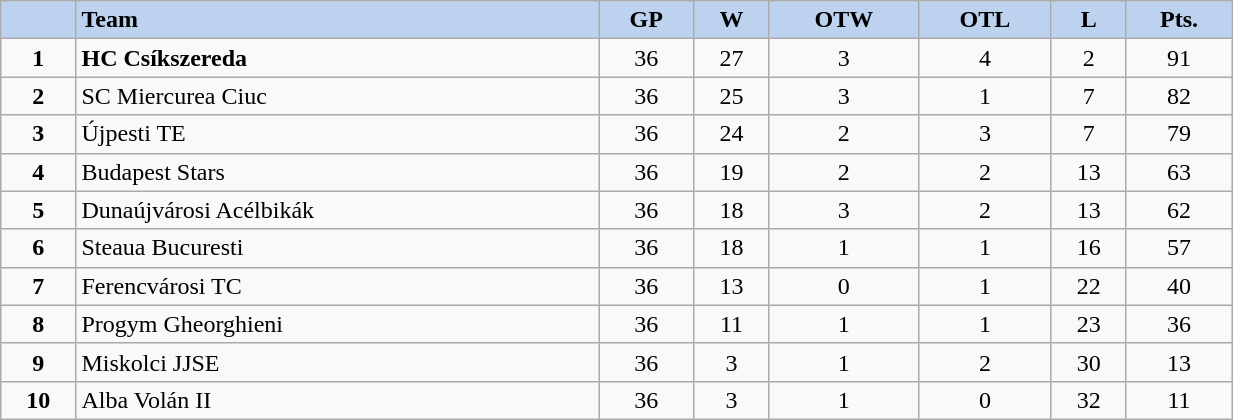<table class="wikitable" width=65%>
<tr style="font-weight:bold; background-color:#BCD2EE;" align="center">
<td></td>
<td align=left>Team</td>
<td>GP</td>
<td>W</td>
<td>OTW</td>
<td>OTL</td>
<td>L</td>
<td>Pts.</td>
</tr>
<tr align=center>
<td><strong>1</strong></td>
<td align=left><strong>HC Csíkszereda</strong></td>
<td>36</td>
<td>27</td>
<td>3</td>
<td>4</td>
<td>2</td>
<td>91</td>
</tr>
<tr align=center>
<td><strong>2</strong></td>
<td align=left>SC Miercurea Ciuc</td>
<td>36</td>
<td>25</td>
<td>3</td>
<td>1</td>
<td>7</td>
<td>82</td>
</tr>
<tr align=center>
<td><strong>3</strong></td>
<td align=left>Újpesti TE</td>
<td>36</td>
<td>24</td>
<td>2</td>
<td>3</td>
<td>7</td>
<td>79</td>
</tr>
<tr align=center>
<td><strong>4</strong></td>
<td align=left>Budapest Stars</td>
<td>36</td>
<td>19</td>
<td>2</td>
<td>2</td>
<td>13</td>
<td>63</td>
</tr>
<tr align=center>
<td><strong>5</strong></td>
<td align=left>Dunaújvárosi Acélbikák</td>
<td>36</td>
<td>18</td>
<td>3</td>
<td>2</td>
<td>13</td>
<td>62</td>
</tr>
<tr align=center>
<td><strong>6</strong></td>
<td align=left>Steaua Bucuresti</td>
<td>36</td>
<td>18</td>
<td>1</td>
<td>1</td>
<td>16</td>
<td>57</td>
</tr>
<tr align=center>
<td><strong>7</strong></td>
<td align=left>Ferencvárosi TC</td>
<td>36</td>
<td>13</td>
<td>0</td>
<td>1</td>
<td>22</td>
<td>40</td>
</tr>
<tr align=center>
<td><strong>8</strong></td>
<td align=left>Progym Gheorghieni</td>
<td>36</td>
<td>11</td>
<td>1</td>
<td>1</td>
<td>23</td>
<td>36</td>
</tr>
<tr align=center>
<td><strong>9</strong></td>
<td align=left>Miskolci JJSE</td>
<td>36</td>
<td>3</td>
<td>1</td>
<td>2</td>
<td>30</td>
<td>13</td>
</tr>
<tr align=center>
<td><strong>10</strong></td>
<td align=left>Alba Volán II</td>
<td>36</td>
<td>3</td>
<td>1</td>
<td>0</td>
<td>32</td>
<td>11</td>
</tr>
</table>
